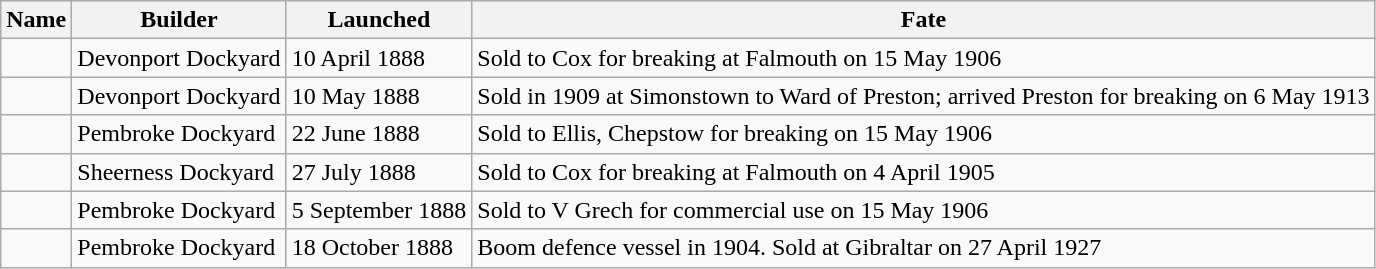<table class="wikitable" style="text-align:left">
<tr>
<th>Name</th>
<th>Builder</th>
<th>Launched</th>
<th>Fate</th>
</tr>
<tr>
<td></td>
<td>Devonport Dockyard</td>
<td>10 April 1888</td>
<td>Sold to Cox for breaking at Falmouth on 15 May 1906</td>
</tr>
<tr>
<td></td>
<td>Devonport Dockyard</td>
<td>10 May 1888</td>
<td>Sold in 1909 at Simonstown to Ward of Preston; arrived Preston for breaking on 6 May 1913</td>
</tr>
<tr>
<td></td>
<td>Pembroke Dockyard</td>
<td>22 June 1888</td>
<td>Sold to Ellis, Chepstow for breaking on 15 May 1906</td>
</tr>
<tr>
<td></td>
<td>Sheerness Dockyard</td>
<td>27 July 1888</td>
<td>Sold to Cox for breaking at Falmouth on 4 April 1905</td>
</tr>
<tr>
<td></td>
<td>Pembroke Dockyard</td>
<td>5 September 1888</td>
<td>Sold to V Grech for commercial use on 15 May 1906</td>
</tr>
<tr>
<td></td>
<td>Pembroke Dockyard</td>
<td>18 October 1888</td>
<td>Boom defence vessel in 1904. Sold at Gibraltar on 27 April 1927</td>
</tr>
</table>
